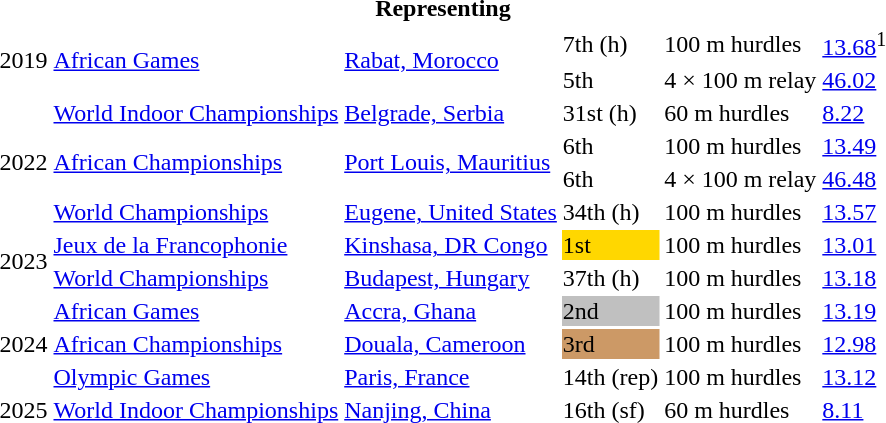<table>
<tr>
<th colspan="6">Representing </th>
</tr>
<tr>
<td rowspan=2>2019</td>
<td rowspan=2><a href='#'>African  Games</a></td>
<td rowspan=2><a href='#'>Rabat, Morocco</a></td>
<td>7th (h)</td>
<td>100 m hurdles</td>
<td><a href='#'>13.68</a><sup>1</sup></td>
</tr>
<tr>
<td>5th</td>
<td>4 × 100 m relay</td>
<td><a href='#'>46.02</a></td>
</tr>
<tr>
<td rowspan=4>2022</td>
<td><a href='#'>World Indoor Championships</a></td>
<td><a href='#'>Belgrade, Serbia</a></td>
<td>31st (h)</td>
<td>60 m hurdles</td>
<td><a href='#'>8.22</a></td>
</tr>
<tr>
<td rowspan=2><a href='#'>African Championships</a></td>
<td rowspan=2><a href='#'>Port Louis, Mauritius</a></td>
<td>6th</td>
<td>100 m hurdles</td>
<td><a href='#'>13.49</a></td>
</tr>
<tr>
<td>6th</td>
<td>4 × 100 m relay</td>
<td><a href='#'>46.48</a></td>
</tr>
<tr>
<td><a href='#'>World Championships</a></td>
<td><a href='#'>Eugene, United States</a></td>
<td>34th (h)</td>
<td>100 m hurdles</td>
<td><a href='#'>13.57</a></td>
</tr>
<tr>
<td rowspan=2>2023</td>
<td><a href='#'>Jeux de la Francophonie</a></td>
<td><a href='#'>Kinshasa, DR Congo</a></td>
<td bgcolor=gold>1st</td>
<td>100 m hurdles</td>
<td><a href='#'>13.01</a></td>
</tr>
<tr>
<td><a href='#'>World Championships</a></td>
<td><a href='#'>Budapest, Hungary</a></td>
<td>37th (h)</td>
<td>100 m hurdles</td>
<td><a href='#'>13.18</a></td>
</tr>
<tr>
<td rowspan=3>2024</td>
<td><a href='#'>African  Games</a></td>
<td><a href='#'>Accra, Ghana</a></td>
<td bgcolor=silver>2nd</td>
<td>100 m hurdles</td>
<td><a href='#'>13.19</a></td>
</tr>
<tr>
<td><a href='#'>African Championships</a></td>
<td><a href='#'>Douala, Cameroon</a></td>
<td bgcolor=cc9966>3rd</td>
<td>100 m hurdles</td>
<td><a href='#'>12.98</a></td>
</tr>
<tr>
<td><a href='#'>Olympic Games</a></td>
<td><a href='#'>Paris, France</a></td>
<td>14th (rep)</td>
<td>100 m hurdles</td>
<td><a href='#'>13.12</a></td>
</tr>
<tr>
<td>2025</td>
<td><a href='#'>World Indoor Championships</a></td>
<td><a href='#'>Nanjing, China</a></td>
<td>16th (sf)</td>
<td>60 m hurdles</td>
<td><a href='#'>8.11</a></td>
</tr>
</table>
